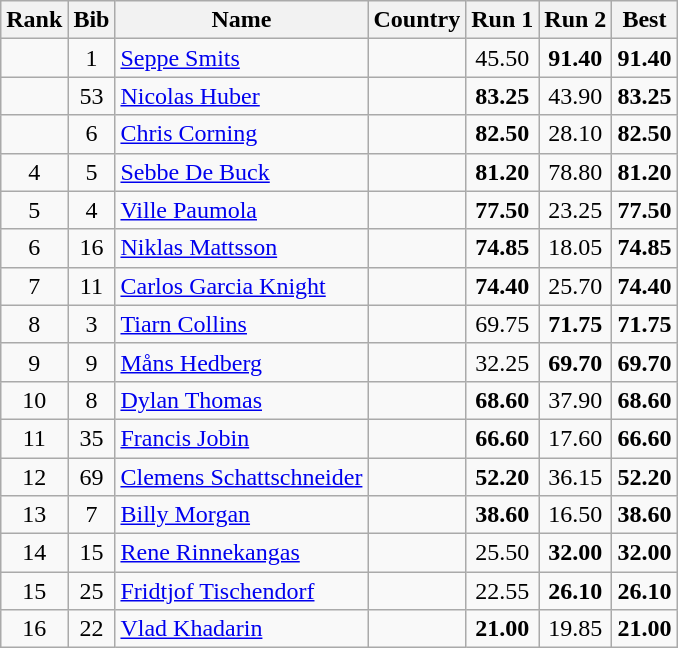<table class="wikitable sortable" style="text-align:center">
<tr>
<th>Rank</th>
<th>Bib</th>
<th>Name</th>
<th>Country</th>
<th>Run 1</th>
<th>Run 2</th>
<th>Best</th>
</tr>
<tr>
<td></td>
<td>1</td>
<td align=left><a href='#'>Seppe Smits</a></td>
<td align=left></td>
<td>45.50</td>
<td><strong>91.40</strong></td>
<td><strong>91.40</strong></td>
</tr>
<tr>
<td></td>
<td>53</td>
<td align=left><a href='#'>Nicolas Huber</a></td>
<td align=left></td>
<td><strong>83.25</strong></td>
<td>43.90</td>
<td><strong>83.25</strong></td>
</tr>
<tr>
<td></td>
<td>6</td>
<td align=left><a href='#'>Chris Corning</a></td>
<td align=left></td>
<td><strong>82.50</strong></td>
<td>28.10</td>
<td><strong>82.50</strong></td>
</tr>
<tr>
<td>4</td>
<td>5</td>
<td align=left><a href='#'>Sebbe De Buck</a></td>
<td align=left></td>
<td><strong>81.20</strong></td>
<td>78.80</td>
<td><strong>81.20</strong></td>
</tr>
<tr>
<td>5</td>
<td>4</td>
<td align=left><a href='#'>Ville Paumola</a></td>
<td align=left></td>
<td><strong>77.50</strong></td>
<td>23.25</td>
<td><strong>77.50</strong></td>
</tr>
<tr>
<td>6</td>
<td>16</td>
<td align=left><a href='#'>Niklas Mattsson</a></td>
<td align=left></td>
<td><strong>74.85</strong></td>
<td>18.05</td>
<td><strong>74.85</strong></td>
</tr>
<tr>
<td>7</td>
<td>11</td>
<td align=left><a href='#'>Carlos Garcia Knight</a></td>
<td align=left></td>
<td><strong>74.40</strong></td>
<td>25.70</td>
<td><strong>74.40</strong></td>
</tr>
<tr>
<td>8</td>
<td>3</td>
<td align=left><a href='#'>Tiarn Collins</a></td>
<td align=left></td>
<td>69.75</td>
<td><strong>71.75</strong></td>
<td><strong>71.75</strong></td>
</tr>
<tr>
<td>9</td>
<td>9</td>
<td align=left><a href='#'>Måns Hedberg</a></td>
<td align=left></td>
<td>32.25</td>
<td><strong>69.70</strong></td>
<td><strong>69.70</strong></td>
</tr>
<tr>
<td>10</td>
<td>8</td>
<td align=left><a href='#'>Dylan Thomas</a></td>
<td align=left></td>
<td><strong>68.60</strong></td>
<td>37.90</td>
<td><strong>68.60</strong></td>
</tr>
<tr>
<td>11</td>
<td>35</td>
<td align=left><a href='#'>Francis Jobin</a></td>
<td align=left></td>
<td><strong>66.60</strong></td>
<td>17.60</td>
<td><strong>66.60</strong></td>
</tr>
<tr>
<td>12</td>
<td>69</td>
<td align=left><a href='#'>Clemens Schattschneider</a></td>
<td align=left></td>
<td><strong>52.20</strong></td>
<td>36.15</td>
<td><strong>52.20</strong></td>
</tr>
<tr>
<td>13</td>
<td>7</td>
<td align=left><a href='#'>Billy Morgan</a></td>
<td align=left></td>
<td><strong>38.60</strong></td>
<td>16.50</td>
<td><strong>38.60</strong></td>
</tr>
<tr>
<td>14</td>
<td>15</td>
<td align=left><a href='#'>Rene Rinnekangas</a></td>
<td align=left></td>
<td>25.50</td>
<td><strong>32.00</strong></td>
<td><strong>32.00</strong></td>
</tr>
<tr>
<td>15</td>
<td>25</td>
<td align=left><a href='#'>Fridtjof Tischendorf</a></td>
<td align=left></td>
<td>22.55</td>
<td><strong>26.10</strong></td>
<td><strong>26.10</strong></td>
</tr>
<tr>
<td>16</td>
<td>22</td>
<td align=left><a href='#'>Vlad Khadarin</a></td>
<td align=left></td>
<td><strong>21.00</strong></td>
<td>19.85</td>
<td><strong>21.00</strong></td>
</tr>
</table>
